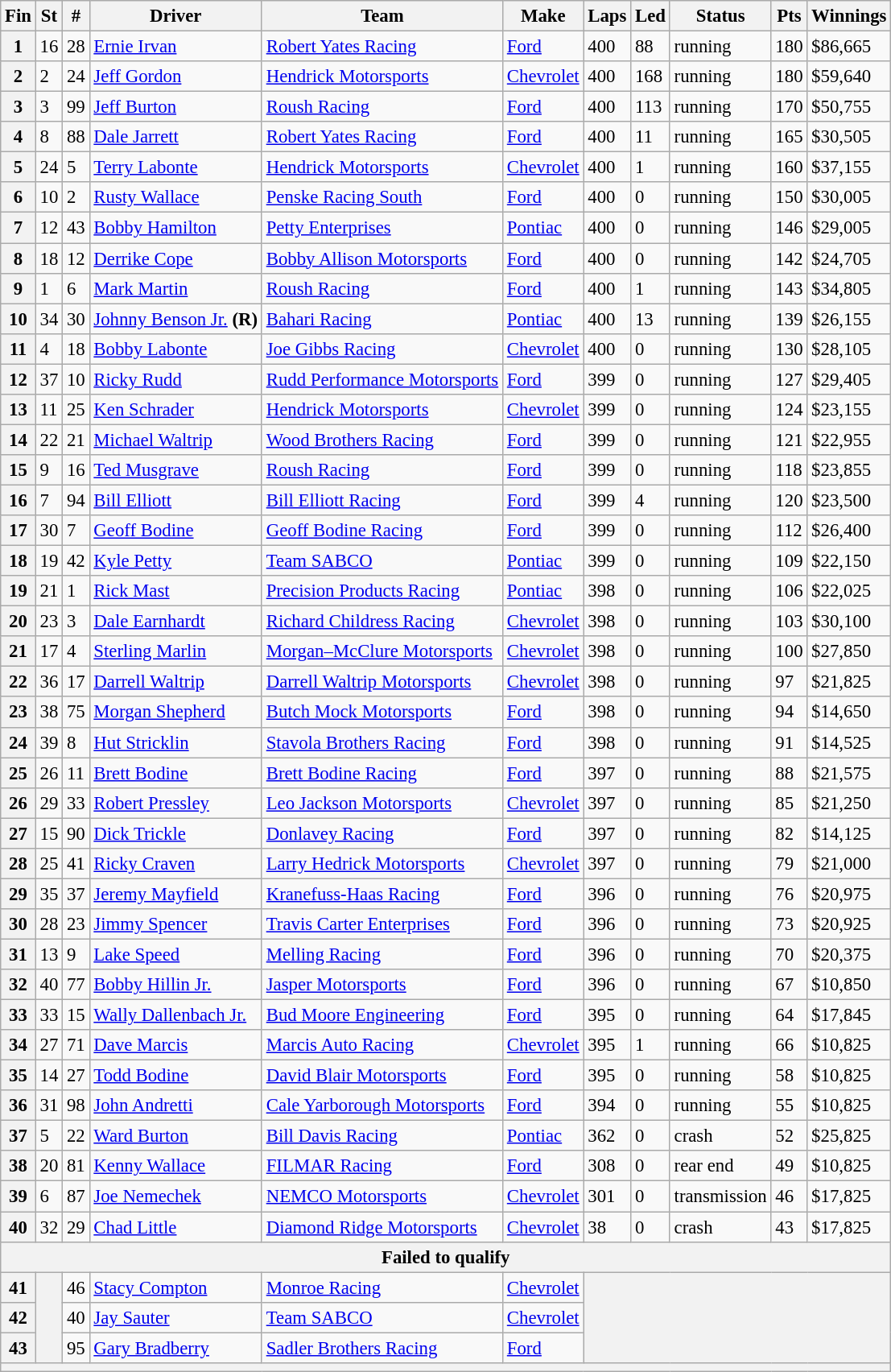<table class="wikitable" style="font-size:95%">
<tr>
<th>Fin</th>
<th>St</th>
<th>#</th>
<th>Driver</th>
<th>Team</th>
<th>Make</th>
<th>Laps</th>
<th>Led</th>
<th>Status</th>
<th>Pts</th>
<th>Winnings</th>
</tr>
<tr>
<th>1</th>
<td>16</td>
<td>28</td>
<td><a href='#'>Ernie Irvan</a></td>
<td><a href='#'>Robert Yates Racing</a></td>
<td><a href='#'>Ford</a></td>
<td>400</td>
<td>88</td>
<td>running</td>
<td>180</td>
<td>$86,665</td>
</tr>
<tr>
<th>2</th>
<td>2</td>
<td>24</td>
<td><a href='#'>Jeff Gordon</a></td>
<td><a href='#'>Hendrick Motorsports</a></td>
<td><a href='#'>Chevrolet</a></td>
<td>400</td>
<td>168</td>
<td>running</td>
<td>180</td>
<td>$59,640</td>
</tr>
<tr>
<th>3</th>
<td>3</td>
<td>99</td>
<td><a href='#'>Jeff Burton</a></td>
<td><a href='#'>Roush Racing</a></td>
<td><a href='#'>Ford</a></td>
<td>400</td>
<td>113</td>
<td>running</td>
<td>170</td>
<td>$50,755</td>
</tr>
<tr>
<th>4</th>
<td>8</td>
<td>88</td>
<td><a href='#'>Dale Jarrett</a></td>
<td><a href='#'>Robert Yates Racing</a></td>
<td><a href='#'>Ford</a></td>
<td>400</td>
<td>11</td>
<td>running</td>
<td>165</td>
<td>$30,505</td>
</tr>
<tr>
<th>5</th>
<td>24</td>
<td>5</td>
<td><a href='#'>Terry Labonte</a></td>
<td><a href='#'>Hendrick Motorsports</a></td>
<td><a href='#'>Chevrolet</a></td>
<td>400</td>
<td>1</td>
<td>running</td>
<td>160</td>
<td>$37,155</td>
</tr>
<tr>
<th>6</th>
<td>10</td>
<td>2</td>
<td><a href='#'>Rusty Wallace</a></td>
<td><a href='#'>Penske Racing South</a></td>
<td><a href='#'>Ford</a></td>
<td>400</td>
<td>0</td>
<td>running</td>
<td>150</td>
<td>$30,005</td>
</tr>
<tr>
<th>7</th>
<td>12</td>
<td>43</td>
<td><a href='#'>Bobby Hamilton</a></td>
<td><a href='#'>Petty Enterprises</a></td>
<td><a href='#'>Pontiac</a></td>
<td>400</td>
<td>0</td>
<td>running</td>
<td>146</td>
<td>$29,005</td>
</tr>
<tr>
<th>8</th>
<td>18</td>
<td>12</td>
<td><a href='#'>Derrike Cope</a></td>
<td><a href='#'>Bobby Allison Motorsports</a></td>
<td><a href='#'>Ford</a></td>
<td>400</td>
<td>0</td>
<td>running</td>
<td>142</td>
<td>$24,705</td>
</tr>
<tr>
<th>9</th>
<td>1</td>
<td>6</td>
<td><a href='#'>Mark Martin</a></td>
<td><a href='#'>Roush Racing</a></td>
<td><a href='#'>Ford</a></td>
<td>400</td>
<td>1</td>
<td>running</td>
<td>143</td>
<td>$34,805</td>
</tr>
<tr>
<th>10</th>
<td>34</td>
<td>30</td>
<td><a href='#'>Johnny Benson Jr.</a> <strong>(R)</strong></td>
<td><a href='#'>Bahari Racing</a></td>
<td><a href='#'>Pontiac</a></td>
<td>400</td>
<td>13</td>
<td>running</td>
<td>139</td>
<td>$26,155</td>
</tr>
<tr>
<th>11</th>
<td>4</td>
<td>18</td>
<td><a href='#'>Bobby Labonte</a></td>
<td><a href='#'>Joe Gibbs Racing</a></td>
<td><a href='#'>Chevrolet</a></td>
<td>400</td>
<td>0</td>
<td>running</td>
<td>130</td>
<td>$28,105</td>
</tr>
<tr>
<th>12</th>
<td>37</td>
<td>10</td>
<td><a href='#'>Ricky Rudd</a></td>
<td><a href='#'>Rudd Performance Motorsports</a></td>
<td><a href='#'>Ford</a></td>
<td>399</td>
<td>0</td>
<td>running</td>
<td>127</td>
<td>$29,405</td>
</tr>
<tr>
<th>13</th>
<td>11</td>
<td>25</td>
<td><a href='#'>Ken Schrader</a></td>
<td><a href='#'>Hendrick Motorsports</a></td>
<td><a href='#'>Chevrolet</a></td>
<td>399</td>
<td>0</td>
<td>running</td>
<td>124</td>
<td>$23,155</td>
</tr>
<tr>
<th>14</th>
<td>22</td>
<td>21</td>
<td><a href='#'>Michael Waltrip</a></td>
<td><a href='#'>Wood Brothers Racing</a></td>
<td><a href='#'>Ford</a></td>
<td>399</td>
<td>0</td>
<td>running</td>
<td>121</td>
<td>$22,955</td>
</tr>
<tr>
<th>15</th>
<td>9</td>
<td>16</td>
<td><a href='#'>Ted Musgrave</a></td>
<td><a href='#'>Roush Racing</a></td>
<td><a href='#'>Ford</a></td>
<td>399</td>
<td>0</td>
<td>running</td>
<td>118</td>
<td>$23,855</td>
</tr>
<tr>
<th>16</th>
<td>7</td>
<td>94</td>
<td><a href='#'>Bill Elliott</a></td>
<td><a href='#'>Bill Elliott Racing</a></td>
<td><a href='#'>Ford</a></td>
<td>399</td>
<td>4</td>
<td>running</td>
<td>120</td>
<td>$23,500</td>
</tr>
<tr>
<th>17</th>
<td>30</td>
<td>7</td>
<td><a href='#'>Geoff Bodine</a></td>
<td><a href='#'>Geoff Bodine Racing</a></td>
<td><a href='#'>Ford</a></td>
<td>399</td>
<td>0</td>
<td>running</td>
<td>112</td>
<td>$26,400</td>
</tr>
<tr>
<th>18</th>
<td>19</td>
<td>42</td>
<td><a href='#'>Kyle Petty</a></td>
<td><a href='#'>Team SABCO</a></td>
<td><a href='#'>Pontiac</a></td>
<td>399</td>
<td>0</td>
<td>running</td>
<td>109</td>
<td>$22,150</td>
</tr>
<tr>
<th>19</th>
<td>21</td>
<td>1</td>
<td><a href='#'>Rick Mast</a></td>
<td><a href='#'>Precision Products Racing</a></td>
<td><a href='#'>Pontiac</a></td>
<td>398</td>
<td>0</td>
<td>running</td>
<td>106</td>
<td>$22,025</td>
</tr>
<tr>
<th>20</th>
<td>23</td>
<td>3</td>
<td><a href='#'>Dale Earnhardt</a></td>
<td><a href='#'>Richard Childress Racing</a></td>
<td><a href='#'>Chevrolet</a></td>
<td>398</td>
<td>0</td>
<td>running</td>
<td>103</td>
<td>$30,100</td>
</tr>
<tr>
<th>21</th>
<td>17</td>
<td>4</td>
<td><a href='#'>Sterling Marlin</a></td>
<td><a href='#'>Morgan–McClure Motorsports</a></td>
<td><a href='#'>Chevrolet</a></td>
<td>398</td>
<td>0</td>
<td>running</td>
<td>100</td>
<td>$27,850</td>
</tr>
<tr>
<th>22</th>
<td>36</td>
<td>17</td>
<td><a href='#'>Darrell Waltrip</a></td>
<td><a href='#'>Darrell Waltrip Motorsports</a></td>
<td><a href='#'>Chevrolet</a></td>
<td>398</td>
<td>0</td>
<td>running</td>
<td>97</td>
<td>$21,825</td>
</tr>
<tr>
<th>23</th>
<td>38</td>
<td>75</td>
<td><a href='#'>Morgan Shepherd</a></td>
<td><a href='#'>Butch Mock Motorsports</a></td>
<td><a href='#'>Ford</a></td>
<td>398</td>
<td>0</td>
<td>running</td>
<td>94</td>
<td>$14,650</td>
</tr>
<tr>
<th>24</th>
<td>39</td>
<td>8</td>
<td><a href='#'>Hut Stricklin</a></td>
<td><a href='#'>Stavola Brothers Racing</a></td>
<td><a href='#'>Ford</a></td>
<td>398</td>
<td>0</td>
<td>running</td>
<td>91</td>
<td>$14,525</td>
</tr>
<tr>
<th>25</th>
<td>26</td>
<td>11</td>
<td><a href='#'>Brett Bodine</a></td>
<td><a href='#'>Brett Bodine Racing</a></td>
<td><a href='#'>Ford</a></td>
<td>397</td>
<td>0</td>
<td>running</td>
<td>88</td>
<td>$21,575</td>
</tr>
<tr>
<th>26</th>
<td>29</td>
<td>33</td>
<td><a href='#'>Robert Pressley</a></td>
<td><a href='#'>Leo Jackson Motorsports</a></td>
<td><a href='#'>Chevrolet</a></td>
<td>397</td>
<td>0</td>
<td>running</td>
<td>85</td>
<td>$21,250</td>
</tr>
<tr>
<th>27</th>
<td>15</td>
<td>90</td>
<td><a href='#'>Dick Trickle</a></td>
<td><a href='#'>Donlavey Racing</a></td>
<td><a href='#'>Ford</a></td>
<td>397</td>
<td>0</td>
<td>running</td>
<td>82</td>
<td>$14,125</td>
</tr>
<tr>
<th>28</th>
<td>25</td>
<td>41</td>
<td><a href='#'>Ricky Craven</a></td>
<td><a href='#'>Larry Hedrick Motorsports</a></td>
<td><a href='#'>Chevrolet</a></td>
<td>397</td>
<td>0</td>
<td>running</td>
<td>79</td>
<td>$21,000</td>
</tr>
<tr>
<th>29</th>
<td>35</td>
<td>37</td>
<td><a href='#'>Jeremy Mayfield</a></td>
<td><a href='#'>Kranefuss-Haas Racing</a></td>
<td><a href='#'>Ford</a></td>
<td>396</td>
<td>0</td>
<td>running</td>
<td>76</td>
<td>$20,975</td>
</tr>
<tr>
<th>30</th>
<td>28</td>
<td>23</td>
<td><a href='#'>Jimmy Spencer</a></td>
<td><a href='#'>Travis Carter Enterprises</a></td>
<td><a href='#'>Ford</a></td>
<td>396</td>
<td>0</td>
<td>running</td>
<td>73</td>
<td>$20,925</td>
</tr>
<tr>
<th>31</th>
<td>13</td>
<td>9</td>
<td><a href='#'>Lake Speed</a></td>
<td><a href='#'>Melling Racing</a></td>
<td><a href='#'>Ford</a></td>
<td>396</td>
<td>0</td>
<td>running</td>
<td>70</td>
<td>$20,375</td>
</tr>
<tr>
<th>32</th>
<td>40</td>
<td>77</td>
<td><a href='#'>Bobby Hillin Jr.</a></td>
<td><a href='#'>Jasper Motorsports</a></td>
<td><a href='#'>Ford</a></td>
<td>396</td>
<td>0</td>
<td>running</td>
<td>67</td>
<td>$10,850</td>
</tr>
<tr>
<th>33</th>
<td>33</td>
<td>15</td>
<td><a href='#'>Wally Dallenbach Jr.</a></td>
<td><a href='#'>Bud Moore Engineering</a></td>
<td><a href='#'>Ford</a></td>
<td>395</td>
<td>0</td>
<td>running</td>
<td>64</td>
<td>$17,845</td>
</tr>
<tr>
<th>34</th>
<td>27</td>
<td>71</td>
<td><a href='#'>Dave Marcis</a></td>
<td><a href='#'>Marcis Auto Racing</a></td>
<td><a href='#'>Chevrolet</a></td>
<td>395</td>
<td>1</td>
<td>running</td>
<td>66</td>
<td>$10,825</td>
</tr>
<tr>
<th>35</th>
<td>14</td>
<td>27</td>
<td><a href='#'>Todd Bodine</a></td>
<td><a href='#'>David Blair Motorsports</a></td>
<td><a href='#'>Ford</a></td>
<td>395</td>
<td>0</td>
<td>running</td>
<td>58</td>
<td>$10,825</td>
</tr>
<tr>
<th>36</th>
<td>31</td>
<td>98</td>
<td><a href='#'>John Andretti</a></td>
<td><a href='#'>Cale Yarborough Motorsports</a></td>
<td><a href='#'>Ford</a></td>
<td>394</td>
<td>0</td>
<td>running</td>
<td>55</td>
<td>$10,825</td>
</tr>
<tr>
<th>37</th>
<td>5</td>
<td>22</td>
<td><a href='#'>Ward Burton</a></td>
<td><a href='#'>Bill Davis Racing</a></td>
<td><a href='#'>Pontiac</a></td>
<td>362</td>
<td>0</td>
<td>crash</td>
<td>52</td>
<td>$25,825</td>
</tr>
<tr>
<th>38</th>
<td>20</td>
<td>81</td>
<td><a href='#'>Kenny Wallace</a></td>
<td><a href='#'>FILMAR Racing</a></td>
<td><a href='#'>Ford</a></td>
<td>308</td>
<td>0</td>
<td>rear end</td>
<td>49</td>
<td>$10,825</td>
</tr>
<tr>
<th>39</th>
<td>6</td>
<td>87</td>
<td><a href='#'>Joe Nemechek</a></td>
<td><a href='#'>NEMCO Motorsports</a></td>
<td><a href='#'>Chevrolet</a></td>
<td>301</td>
<td>0</td>
<td>transmission</td>
<td>46</td>
<td>$17,825</td>
</tr>
<tr>
<th>40</th>
<td>32</td>
<td>29</td>
<td><a href='#'>Chad Little</a></td>
<td><a href='#'>Diamond Ridge Motorsports</a></td>
<td><a href='#'>Chevrolet</a></td>
<td>38</td>
<td>0</td>
<td>crash</td>
<td>43</td>
<td>$17,825</td>
</tr>
<tr>
<th colspan="11">Failed to qualify</th>
</tr>
<tr>
<th>41</th>
<th rowspan="3"></th>
<td>46</td>
<td><a href='#'>Stacy Compton</a></td>
<td><a href='#'>Monroe Racing</a></td>
<td><a href='#'>Chevrolet</a></td>
<th colspan="5" rowspan="3"></th>
</tr>
<tr>
<th>42</th>
<td>40</td>
<td><a href='#'>Jay Sauter</a></td>
<td><a href='#'>Team SABCO</a></td>
<td><a href='#'>Chevrolet</a></td>
</tr>
<tr>
<th>43</th>
<td>95</td>
<td><a href='#'>Gary Bradberry</a></td>
<td><a href='#'>Sadler Brothers Racing</a></td>
<td><a href='#'>Ford</a></td>
</tr>
<tr>
<th colspan="11"></th>
</tr>
</table>
